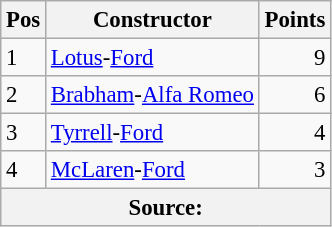<table class="wikitable" style="font-size: 95%;">
<tr>
<th>Pos</th>
<th>Constructor</th>
<th>Points</th>
</tr>
<tr>
<td>1</td>
<td> <a href='#'>Lotus</a>-<a href='#'>Ford</a></td>
<td align="right">9</td>
</tr>
<tr>
<td>2</td>
<td> <a href='#'>Brabham</a>-<a href='#'>Alfa Romeo</a></td>
<td align="right">6</td>
</tr>
<tr>
<td>3</td>
<td> <a href='#'>Tyrrell</a>-<a href='#'>Ford</a></td>
<td align="right">4</td>
</tr>
<tr>
<td>4</td>
<td> <a href='#'>McLaren</a>-<a href='#'>Ford</a></td>
<td align="right">3</td>
</tr>
<tr>
<th colspan=3>Source:</th>
</tr>
</table>
